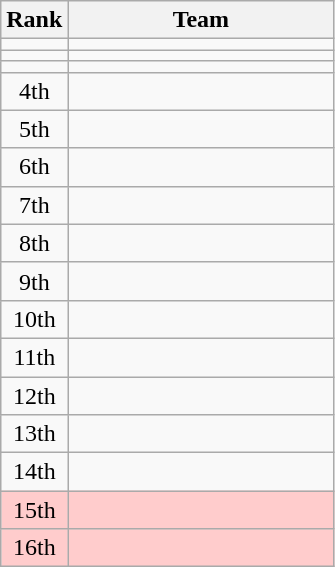<table class=wikitable style="text-align:center;">
<tr>
<th>Rank</th>
<th width=170px>Team</th>
</tr>
<tr>
<td></td>
<td align=left></td>
</tr>
<tr>
<td></td>
<td align=left></td>
</tr>
<tr>
<td></td>
<td align=left></td>
</tr>
<tr>
<td>4th</td>
<td align=left></td>
</tr>
<tr>
<td>5th</td>
<td align=left></td>
</tr>
<tr>
<td>6th</td>
<td align=left></td>
</tr>
<tr>
<td>7th</td>
<td align=left></td>
</tr>
<tr>
<td>8th</td>
<td align=left></td>
</tr>
<tr>
<td>9th</td>
<td align=left></td>
</tr>
<tr>
<td>10th</td>
<td align=left></td>
</tr>
<tr>
<td>11th</td>
<td align=left></td>
</tr>
<tr>
<td>12th</td>
<td align=left></td>
</tr>
<tr>
<td>13th</td>
<td align=left></td>
</tr>
<tr>
<td>14th</td>
<td align=left></td>
</tr>
<tr bgcolor=#ffcccc>
<td>15th</td>
<td align=left></td>
</tr>
<tr bgcolor=#ffcccc>
<td>16th</td>
<td align=left></td>
</tr>
</table>
